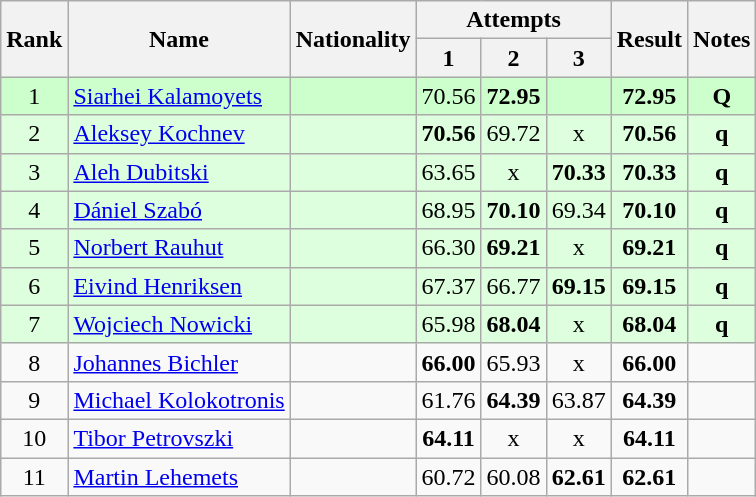<table class="wikitable sortable" style="text-align:center">
<tr>
<th rowspan=2>Rank</th>
<th rowspan=2>Name</th>
<th rowspan=2>Nationality</th>
<th colspan=3>Attempts</th>
<th rowspan=2>Result</th>
<th rowspan=2>Notes</th>
</tr>
<tr>
<th>1</th>
<th>2</th>
<th>3</th>
</tr>
<tr bgcolor=ccffcc>
<td>1</td>
<td align=left><a href='#'>Siarhei Kalamoyets</a></td>
<td align=left></td>
<td>70.56</td>
<td><strong>72.95</strong></td>
<td></td>
<td><strong>72.95</strong></td>
<td><strong>Q</strong></td>
</tr>
<tr bgcolor=ddffdd>
<td>2</td>
<td align=left><a href='#'>Aleksey Kochnev</a></td>
<td align=left></td>
<td><strong>70.56</strong></td>
<td>69.72</td>
<td>x</td>
<td><strong>70.56</strong></td>
<td><strong>q</strong></td>
</tr>
<tr bgcolor=ddffdd>
<td>3</td>
<td align=left><a href='#'>Aleh Dubitski</a></td>
<td align=left></td>
<td>63.65</td>
<td>x</td>
<td><strong>70.33</strong></td>
<td><strong>70.33</strong></td>
<td><strong>q</strong></td>
</tr>
<tr bgcolor=ddffdd>
<td>4</td>
<td align=left><a href='#'>Dániel Szabó</a></td>
<td align=left></td>
<td>68.95</td>
<td><strong>70.10</strong></td>
<td>69.34</td>
<td><strong>70.10</strong></td>
<td><strong>q</strong></td>
</tr>
<tr bgcolor=ddffdd>
<td>5</td>
<td align=left><a href='#'>Norbert Rauhut</a></td>
<td align=left></td>
<td>66.30</td>
<td><strong>69.21</strong></td>
<td>x</td>
<td><strong>69.21</strong></td>
<td><strong>q</strong></td>
</tr>
<tr bgcolor=ddffdd>
<td>6</td>
<td align=left><a href='#'>Eivind Henriksen</a></td>
<td align=left></td>
<td>67.37</td>
<td>66.77</td>
<td><strong>69.15</strong></td>
<td><strong>69.15</strong></td>
<td><strong>q</strong></td>
</tr>
<tr bgcolor=ddffdd>
<td>7</td>
<td align=left><a href='#'>Wojciech Nowicki</a></td>
<td align=left></td>
<td>65.98</td>
<td><strong>68.04</strong></td>
<td>x</td>
<td><strong>68.04</strong></td>
<td><strong>q</strong></td>
</tr>
<tr>
<td>8</td>
<td align=left><a href='#'>Johannes Bichler</a></td>
<td align=left></td>
<td><strong>66.00</strong></td>
<td>65.93</td>
<td>x</td>
<td><strong>66.00</strong></td>
<td></td>
</tr>
<tr>
<td>9</td>
<td align=left><a href='#'>Michael Kolokotronis</a></td>
<td align=left></td>
<td>61.76</td>
<td><strong>64.39</strong></td>
<td>63.87</td>
<td><strong>64.39</strong></td>
<td></td>
</tr>
<tr>
<td>10</td>
<td align=left><a href='#'>Tibor Petrovszki</a></td>
<td align=left></td>
<td><strong>64.11</strong></td>
<td>x</td>
<td>x</td>
<td><strong>64.11</strong></td>
<td></td>
</tr>
<tr>
<td>11</td>
<td align=left><a href='#'>Martin Lehemets</a></td>
<td align=left></td>
<td>60.72</td>
<td>60.08</td>
<td><strong>62.61</strong></td>
<td><strong>62.61</strong></td>
<td></td>
</tr>
</table>
